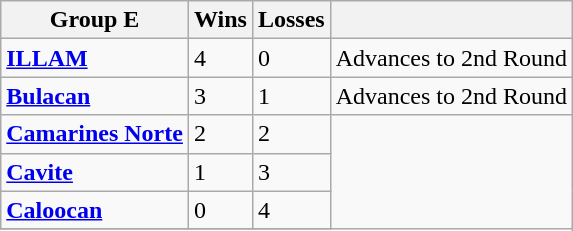<table class="wikitable">
<tr align=center>
<th>Group E</th>
<th>Wins</th>
<th>Losses</th>
<th></th>
</tr>
<tr>
<td><strong><a href='#'>ILLAM</a></strong></td>
<td>4</td>
<td>0</td>
<td>Advances to 2nd Round</td>
</tr>
<tr>
<td><strong><a href='#'>Bulacan</a></strong></td>
<td>3</td>
<td>1</td>
<td>Advances to 2nd Round</td>
</tr>
<tr>
<td><strong><a href='#'>Camarines Norte</a></strong></td>
<td>2</td>
<td>2</td>
</tr>
<tr>
<td><strong><a href='#'>Cavite</a></strong></td>
<td>1</td>
<td>3</td>
</tr>
<tr>
<td><strong><a href='#'>Caloocan</a></strong></td>
<td>0</td>
<td>4</td>
</tr>
<tr>
</tr>
</table>
